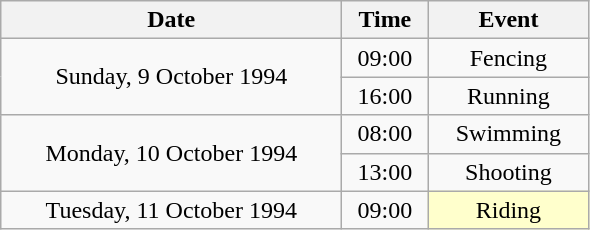<table class = "wikitable" style="text-align:center;">
<tr>
<th width=220>Date</th>
<th width=50>Time</th>
<th width=100>Event</th>
</tr>
<tr>
<td rowspan=2>Sunday, 9 October 1994</td>
<td>09:00</td>
<td>Fencing</td>
</tr>
<tr>
<td>16:00</td>
<td>Running</td>
</tr>
<tr>
<td rowspan=2>Monday, 10 October 1994</td>
<td>08:00</td>
<td>Swimming</td>
</tr>
<tr>
<td>13:00</td>
<td>Shooting</td>
</tr>
<tr>
<td>Tuesday, 11 October 1994</td>
<td>09:00</td>
<td bgcolor=ffffcc>Riding</td>
</tr>
</table>
